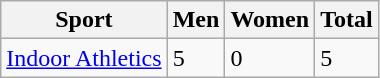<table class="wikitable sortable">
<tr>
<th>Sport</th>
<th>Men</th>
<th>Women</th>
<th>Total</th>
</tr>
<tr>
<td><a href='#'>Indoor Athletics</a></td>
<td>5</td>
<td>0</td>
<td>5</td>
</tr>
</table>
